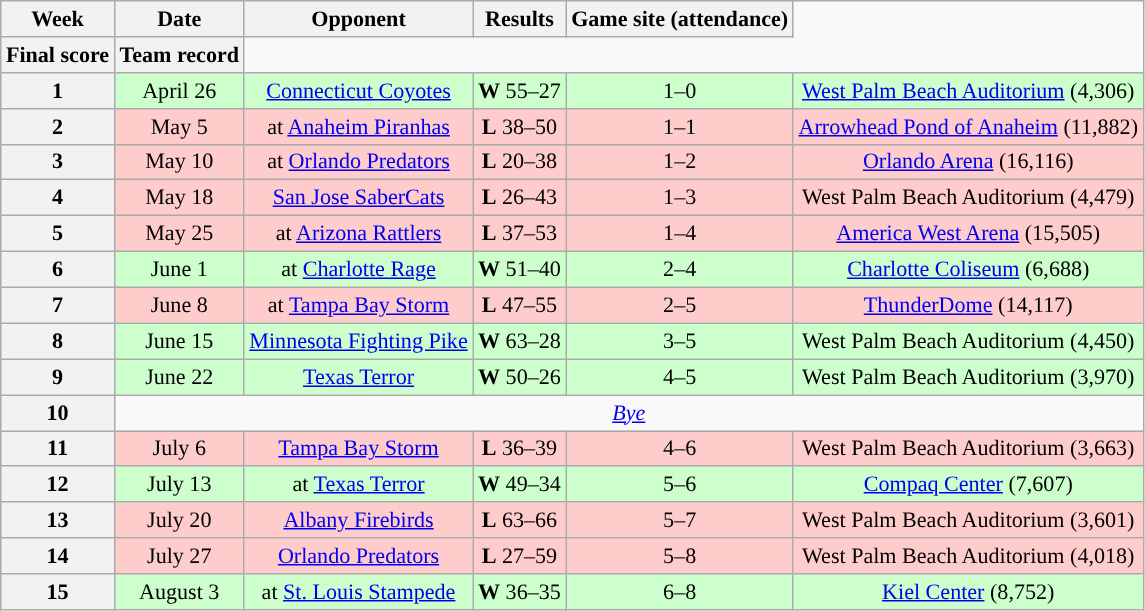<table class="wikitable" style="font-size: 92%;" "align=center">
<tr>
<th>Week</th>
<th>Date</th>
<th>Opponent</th>
<th>Results</th>
<th>Game site (attendance)</th>
</tr>
<tr>
<th>Final score</th>
<th>Team record</th>
</tr>
<tr style="background:#cfc">
<th>1</th>
<td style="text-align:center;">April 26</td>
<td style="text-align:center;"><a href='#'>Connecticut Coyotes</a></td>
<td style="text-align:center;"><strong>W</strong> 55–27</td>
<td style="text-align:center;">1–0</td>
<td style="text-align:center;"><a href='#'>West Palm Beach Auditorium</a> (4,306)</td>
</tr>
<tr style="background:#fcc">
<th>2</th>
<td style="text-align:center;">May 5</td>
<td style="text-align:center;">at <a href='#'>Anaheim Piranhas</a></td>
<td style="text-align:center;"><strong>L</strong> 38–50</td>
<td style="text-align:center;">1–1</td>
<td style="text-align:center;"><a href='#'>Arrowhead Pond of Anaheim</a> (11,882)</td>
</tr>
<tr style="background:#fcc">
<th>3</th>
<td style="text-align:center;">May 10</td>
<td style="text-align:center;">at <a href='#'>Orlando Predators</a></td>
<td style="text-align:center;"><strong>L</strong> 20–38</td>
<td style="text-align:center;">1–2</td>
<td style="text-align:center;"><a href='#'>Orlando Arena</a> (16,116)</td>
</tr>
<tr style="background:#fcc">
<th>4</th>
<td style="text-align:center;">May 18</td>
<td style="text-align:center;"><a href='#'>San Jose SaberCats</a></td>
<td style="text-align:center;"><strong>L</strong> 26–43</td>
<td style="text-align:center;">1–3</td>
<td style="text-align:center;">West Palm Beach Auditorium (4,479)</td>
</tr>
<tr style="background:#fcc">
<th>5</th>
<td style="text-align:center;">May 25</td>
<td style="text-align:center;">at <a href='#'>Arizona Rattlers</a></td>
<td style="text-align:center;"><strong>L</strong> 37–53</td>
<td style="text-align:center;">1–4</td>
<td style="text-align:center;"><a href='#'>America West Arena</a> (15,505)</td>
</tr>
<tr style="background:#cfc">
<th>6</th>
<td style="text-align:center;">June 1</td>
<td style="text-align:center;">at <a href='#'>Charlotte Rage</a></td>
<td style="text-align:center;"><strong>W</strong> 51–40</td>
<td style="text-align:center;">2–4</td>
<td style="text-align:center;"><a href='#'>Charlotte Coliseum</a> (6,688)</td>
</tr>
<tr style="background:#fcc">
<th>7</th>
<td style="text-align:center;">June 8</td>
<td style="text-align:center;">at <a href='#'>Tampa Bay Storm</a></td>
<td style="text-align:center;"><strong>L</strong> 47–55</td>
<td style="text-align:center;">2–5</td>
<td style="text-align:center;"><a href='#'>ThunderDome</a> (14,117)</td>
</tr>
<tr style="background:#cfc">
<th>8</th>
<td style="text-align:center;">June 15</td>
<td style="text-align:center;"><a href='#'>Minnesota Fighting Pike</a></td>
<td style="text-align:center;"><strong>W</strong> 63–28</td>
<td style="text-align:center;">3–5</td>
<td style="text-align:center;">West Palm Beach Auditorium (4,450)</td>
</tr>
<tr style="background:#cfc">
<th>9</th>
<td style="text-align:center;">June 22</td>
<td style="text-align:center;"><a href='#'>Texas Terror</a></td>
<td style="text-align:center;"><strong>W</strong> 50–26</td>
<td style="text-align:center;">4–5</td>
<td style="text-align:center;">West Palm Beach Auditorium (3,970)</td>
</tr>
<tr style=>
<th>10</th>
<td colspan="8" style="text-align:center;"><em><a href='#'>Bye</a></em></td>
</tr>
<tr style="background:#fcc">
<th>11</th>
<td style="text-align:center;">July 6</td>
<td style="text-align:center;"><a href='#'>Tampa Bay Storm</a></td>
<td style="text-align:center;"><strong>L</strong> 36–39</td>
<td style="text-align:center;">4–6</td>
<td style="text-align:center;">West Palm Beach Auditorium (3,663)</td>
</tr>
<tr style="background:#cfc">
<th>12</th>
<td style="text-align:center;">July 13</td>
<td style="text-align:center;">at <a href='#'>Texas Terror</a></td>
<td style="text-align:center;"><strong>W</strong> 49–34</td>
<td style="text-align:center;">5–6</td>
<td style="text-align:center;"><a href='#'>Compaq Center</a> (7,607)</td>
</tr>
<tr style="background:#fcc">
<th>13</th>
<td style="text-align:center;">July 20</td>
<td style="text-align:center;"><a href='#'>Albany Firebirds</a></td>
<td style="text-align:center;"><strong>L</strong> 63–66</td>
<td style="text-align:center;">5–7</td>
<td style="text-align:center;">West Palm Beach Auditorium (3,601)</td>
</tr>
<tr style="background:#fcc">
<th>14</th>
<td style="text-align:center;">July 27</td>
<td style="text-align:center;"><a href='#'>Orlando Predators</a></td>
<td style="text-align:center;"><strong>L</strong> 27–59</td>
<td style="text-align:center;">5–8</td>
<td style="text-align:center;">West Palm Beach Auditorium (4,018)</td>
</tr>
<tr style="background:#cfc">
<th>15</th>
<td style="text-align:center;">August 3</td>
<td style="text-align:center;">at <a href='#'>St. Louis Stampede</a></td>
<td style="text-align:center;"><strong>W</strong> 36–35</td>
<td style="text-align:center;">6–8</td>
<td style="text-align:center;"><a href='#'>Kiel Center</a> (8,752)</td>
</tr>
</table>
